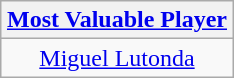<table class=wikitable style="text-align:center; margin:auto">
<tr>
<th><a href='#'>Most Valuable Player</a></th>
</tr>
<tr>
<td> <a href='#'>Miguel Lutonda</a></td>
</tr>
</table>
